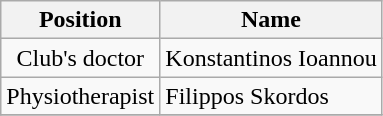<table class="wikitable" style="text-align: center;">
<tr>
<th>Position</th>
<th>Name</th>
</tr>
<tr>
<td>Club's doctor</td>
<td style="text-align:left;"> Konstantinos Ioannou</td>
</tr>
<tr>
<td>Physiotherapist</td>
<td style="text-align:left;"> Filippos Skordos</td>
</tr>
<tr>
</tr>
</table>
